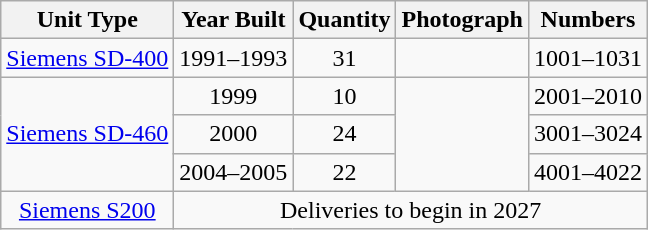<table class="wikitable" style="text-align: center;">
<tr>
<th>Unit Type</th>
<th>Year Built</th>
<th>Quantity</th>
<th>Photograph</th>
<th>Numbers</th>
</tr>
<tr>
<td><a href='#'>Siemens SD-400</a></td>
<td>1991–1993</td>
<td>31</td>
<td></td>
<td>1001–1031</td>
</tr>
<tr>
<td rowspan="3"><a href='#'>Siemens SD-460</a></td>
<td>1999</td>
<td>10</td>
<td rowspan="3"></td>
<td>2001–2010</td>
</tr>
<tr>
<td>2000</td>
<td>24</td>
<td>3001–3024</td>
</tr>
<tr>
<td>2004–2005</td>
<td>22</td>
<td>4001–4022</td>
</tr>
<tr>
<td><a href='#'>Siemens S200</a></td>
<td colspan="4">Deliveries to begin in 2027</td>
</tr>
</table>
